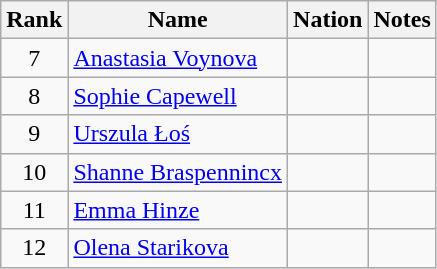<table class="wikitable sortable" style="text-align:center">
<tr>
<th>Rank</th>
<th>Name</th>
<th>Nation</th>
<th>Notes</th>
</tr>
<tr>
<td>7</td>
<td align=left><a href='#'>Anastasia Voynova</a></td>
<td align=left></td>
<td></td>
</tr>
<tr>
<td>8</td>
<td align=left><a href='#'>Sophie Capewell</a></td>
<td align=left></td>
<td></td>
</tr>
<tr>
<td>9</td>
<td align=left><a href='#'>Urszula Łoś</a></td>
<td align=left></td>
<td></td>
</tr>
<tr>
<td>10</td>
<td align=left><a href='#'>Shanne Braspennincx</a></td>
<td align=left></td>
<td></td>
</tr>
<tr>
<td>11</td>
<td align=left><a href='#'>Emma Hinze</a></td>
<td align=left></td>
<td></td>
</tr>
<tr>
<td>12</td>
<td align=left><a href='#'>Olena Starikova</a></td>
<td align=left></td>
<td></td>
</tr>
</table>
